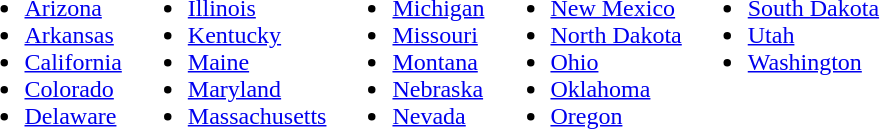<table>
<tr>
<td><br><ul><li><a href='#'>Arizona</a></li><li><a href='#'>Arkansas</a></li><li><a href='#'>California</a></li><li><a href='#'>Colorado</a></li><li><a href='#'>Delaware</a></li></ul></td>
<td><br><ul><li><a href='#'>Illinois</a></li><li><a href='#'>Kentucky</a></li><li><a href='#'>Maine</a></li><li><a href='#'>Maryland</a></li><li><a href='#'>Massachusetts</a></li></ul></td>
<td><br><ul><li><a href='#'>Michigan</a></li><li><a href='#'>Missouri</a></li><li><a href='#'>Montana</a></li><li><a href='#'>Nebraska</a></li><li><a href='#'>Nevada</a></li></ul></td>
<td><br><ul><li><a href='#'>New Mexico</a></li><li><a href='#'>North Dakota</a></li><li><a href='#'>Ohio</a></li><li><a href='#'>Oklahoma</a></li><li><a href='#'>Oregon</a></li></ul></td>
<td><br><ul><li><a href='#'>South Dakota</a></li><li><a href='#'>Utah</a></li><li><a href='#'>Washington</a></li></ul><br>
<br></td>
</tr>
</table>
